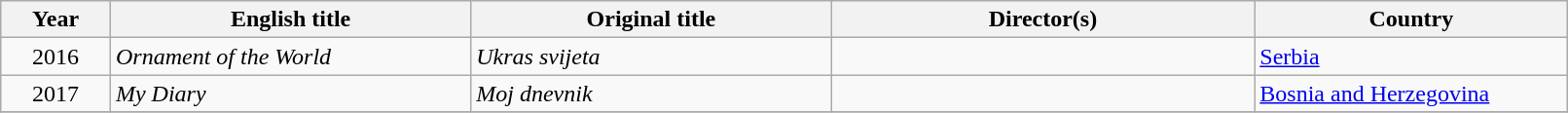<table class="sortable wikitable" width="85%" cellpadding="5">
<tr>
<th width="7%">Year</th>
<th width="23%">English title</th>
<th width="23%">Original title</th>
<th width="27%">Director(s)</th>
<th width="20%">Country</th>
</tr>
<tr>
<td style="text-align:center;">2016</td>
<td><em>Ornament of the World</em> </td>
<td><em>Ukras svijeta</em></td>
<td></td>
<td><a href='#'>Serbia</a></td>
</tr>
<tr>
<td style="text-align:center;">2017</td>
<td><em>My Diary</em> </td>
<td><em>Moj dnevnik</em></td>
<td></td>
<td><a href='#'>Bosnia and Herzegovina</a></td>
</tr>
<tr>
</tr>
</table>
